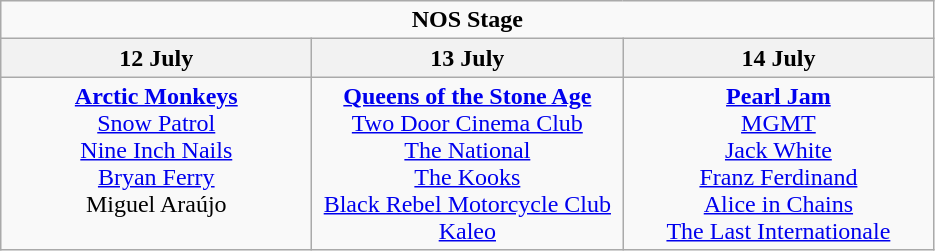<table class="wikitable">
<tr>
<td colspan="3" align="center"><strong>NOS Stage</strong></td>
</tr>
<tr>
<th>12 July</th>
<th>13 July</th>
<th>14 July</th>
</tr>
<tr>
<td width="200" align="center" valign="top"><strong><a href='#'>Arctic Monkeys</a></strong><br><a href='#'>Snow Patrol</a><br><a href='#'>Nine Inch Nails</a><br><a href='#'>Bryan Ferry</a><br>Miguel Araújo</td>
<td width="200" align="center" valign="top"><strong><a href='#'>Queens of the Stone Age</a></strong><br><a href='#'>Two Door Cinema Club</a><br><a href='#'>The National</a><br><a href='#'>The Kooks</a><br><a href='#'>Black Rebel Motorcycle Club</a><br><a href='#'>Kaleo</a></td>
<td width="200" align="center" valign="top"><strong><a href='#'>Pearl Jam</a></strong><br><a href='#'>MGMT</a><br><a href='#'>Jack White</a><br><a href='#'>Franz Ferdinand</a><br><a href='#'>Alice in Chains</a><br><a href='#'>The Last Internationale</a></td>
</tr>
</table>
